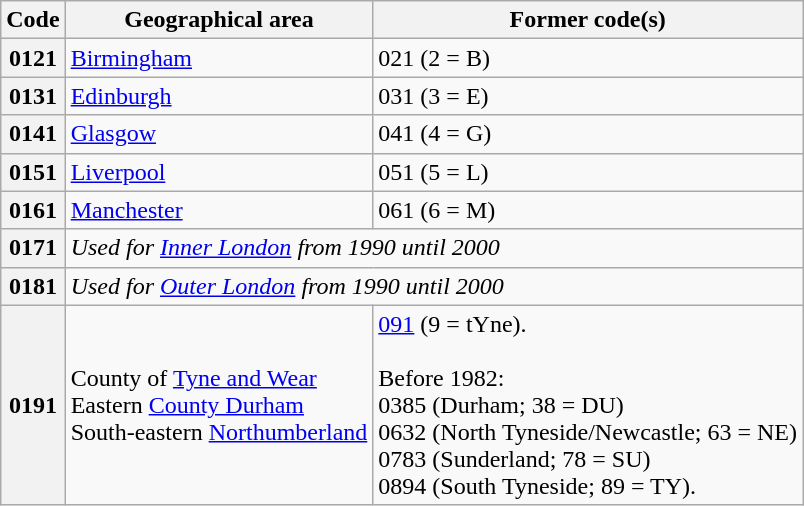<table class="wikitable" style="width: auto; margin-left: 1.5em;">
<tr>
<th>Code</th>
<th>Geographical area</th>
<th>Former code(s)</th>
</tr>
<tr>
<th scope="row">0121</th>
<td><a href='#'>Birmingham</a></td>
<td>021 (2 = B)</td>
</tr>
<tr>
<th scope="row">0131</th>
<td><a href='#'>Edinburgh</a></td>
<td>031 (3 = E)</td>
</tr>
<tr>
<th scope="row">0141</th>
<td><a href='#'>Glasgow</a></td>
<td>041 (4 = G)</td>
</tr>
<tr>
<th scope="row">0151</th>
<td><a href='#'>Liverpool</a></td>
<td>051 (5 = L)</td>
</tr>
<tr>
<th scope="row">0161</th>
<td><a href='#'>Manchester</a></td>
<td>061 (6 = M)</td>
</tr>
<tr>
<th scope="row">0171</th>
<td colspan="2"><em>Used for <a href='#'>Inner London</a> from 1990 until 2000</em></td>
</tr>
<tr>
<th scope="row">0181</th>
<td colspan="2"><em>Used for <a href='#'>Outer London</a> from 1990 until 2000</em></td>
</tr>
<tr>
<th scope="row">0191</th>
<td>County of <a href='#'>Tyne and Wear</a><br>Eastern <a href='#'>County Durham</a><br>South-eastern <a href='#'>Northumberland</a></td>
<td><a href='#'>091</a> (9 = tYne).<br><br>Before 1982:<br>0385 (Durham; 38 = DU)<br>0632 (North Tyneside/Newcastle; 63 = NE)<br>0783 (Sunderland; 78 = SU)<br>0894 (South Tyneside; 89 = TY).</td>
</tr>
</table>
